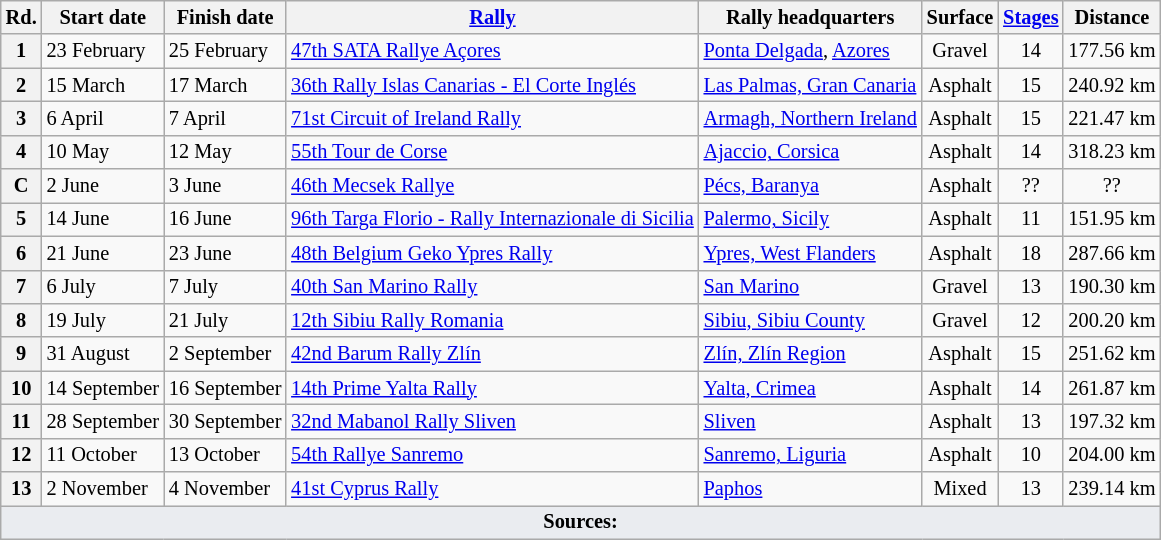<table class="wikitable" style="font-size: 85%;">
<tr>
<th>Rd.</th>
<th>Start date</th>
<th>Finish date</th>
<th><a href='#'>Rally</a></th>
<th>Rally headquarters</th>
<th>Surface</th>
<th><a href='#'>Stages</a></th>
<th>Distance</th>
</tr>
<tr>
<th>1</th>
<td>23 February</td>
<td>25 February</td>
<td> <a href='#'>47th SATA Rallye Açores</a></td>
<td><a href='#'>Ponta Delgada</a>, <a href='#'>Azores</a></td>
<td align=center>Gravel</td>
<td align=center>14</td>
<td align=center>177.56 km</td>
</tr>
<tr>
<th>2</th>
<td>15 March</td>
<td>17 March</td>
<td> <a href='#'>36th Rally Islas Canarias - El Corte Inglés</a></td>
<td><a href='#'>Las Palmas, Gran Canaria</a></td>
<td align=center>Asphalt</td>
<td align=center>15</td>
<td align=center>240.92 km</td>
</tr>
<tr>
<th>3</th>
<td>6 April</td>
<td>7 April</td>
<td> <a href='#'>71st Circuit of Ireland Rally</a></td>
<td><a href='#'>Armagh, Northern Ireland</a></td>
<td align=center>Asphalt</td>
<td align=center>15</td>
<td align=center>221.47 km</td>
</tr>
<tr>
<th>4</th>
<td>10 May</td>
<td>12 May</td>
<td> <a href='#'>55th Tour de Corse</a></td>
<td><a href='#'>Ajaccio, Corsica</a></td>
<td align="center">Asphalt</td>
<td align="center">14</td>
<td align="center">318.23 km</td>
</tr>
<tr>
<th>C</th>
<td>2 June</td>
<td>3 June</td>
<td> <a href='#'>46th Mecsek Rallye</a></td>
<td><a href='#'>Pécs, Baranya</a></td>
<td align="center">Asphalt</td>
<td align="center">??</td>
<td align="center">??</td>
</tr>
<tr>
<th>5</th>
<td>14 June</td>
<td>16 June</td>
<td> <a href='#'>96th Targa Florio - Rally Internazionale di Sicilia</a></td>
<td><a href='#'>Palermo, Sicily</a></td>
<td align="center">Asphalt</td>
<td align="center">11</td>
<td align="center">151.95 km</td>
</tr>
<tr>
<th>6</th>
<td>21 June</td>
<td>23 June</td>
<td> <a href='#'>48th Belgium Geko Ypres Rally</a></td>
<td><a href='#'>Ypres, West Flanders</a></td>
<td align="center">Asphalt</td>
<td align="center">18</td>
<td align="center">287.66 km</td>
</tr>
<tr>
<th>7</th>
<td>6 July</td>
<td>7 July</td>
<td> <a href='#'>40th San Marino Rally</a></td>
<td><a href='#'>San Marino</a></td>
<td align="center">Gravel</td>
<td align="center">13</td>
<td align="center">190.30 km</td>
</tr>
<tr>
<th>8</th>
<td>19 July</td>
<td>21 July</td>
<td> <a href='#'>12th Sibiu Rally Romania</a></td>
<td><a href='#'>Sibiu, Sibiu County</a></td>
<td align="center">Gravel</td>
<td align="center">12</td>
<td align="center">200.20 km</td>
</tr>
<tr>
<th>9</th>
<td>31 August</td>
<td>2 September</td>
<td> <a href='#'>42nd Barum Rally Zlín</a></td>
<td><a href='#'>Zlín, Zlín Region</a></td>
<td align="center">Asphalt</td>
<td align="center">15</td>
<td align="center">251.62 km</td>
</tr>
<tr>
<th>10</th>
<td>14 September</td>
<td>16 September</td>
<td> <a href='#'>14th Prime Yalta Rally</a></td>
<td><a href='#'>Yalta, Crimea</a></td>
<td align="center">Asphalt</td>
<td align="center">14</td>
<td align="center">261.87 km</td>
</tr>
<tr>
<th>11</th>
<td>28 September</td>
<td>30 September</td>
<td> <a href='#'>32nd Mabanol Rally Sliven</a></td>
<td><a href='#'>Sliven</a></td>
<td align="center">Asphalt</td>
<td align="center">13</td>
<td align="center">197.32 km</td>
</tr>
<tr>
<th>12</th>
<td>11 October</td>
<td>13 October</td>
<td> <a href='#'>54th Rallye Sanremo</a></td>
<td><a href='#'>Sanremo, Liguria</a></td>
<td align="center">Asphalt</td>
<td align="center">10</td>
<td align="center">204.00 km</td>
</tr>
<tr>
<th>13</th>
<td>2 November</td>
<td>4 November</td>
<td> <a href='#'>41st Cyprus Rally</a></td>
<td><a href='#'>Paphos</a></td>
<td align="center">Mixed</td>
<td align="center">13</td>
<td align="center">239.14 km</td>
</tr>
<tr>
<td colspan="8" style="background-color:#EAECF0;text-align:center"><strong>Sources:</strong></td>
</tr>
</table>
